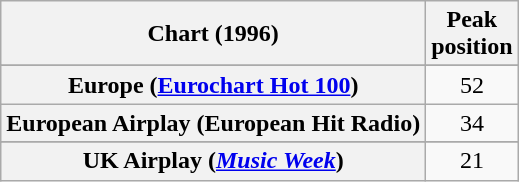<table class="wikitable sortable plainrowheaders" style="text-align:center">
<tr>
<th scope="col">Chart (1996)</th>
<th scope="col">Peak<br>position</th>
</tr>
<tr>
</tr>
<tr>
<th scope="row">Europe (<a href='#'>Eurochart Hot 100</a>)</th>
<td>52</td>
</tr>
<tr>
<th scope="row">European Airplay (European Hit Radio)</th>
<td>34</td>
</tr>
<tr>
</tr>
<tr>
</tr>
<tr>
<th scope="row">UK Airplay (<em><a href='#'>Music Week</a></em>)</th>
<td>21</td>
</tr>
</table>
